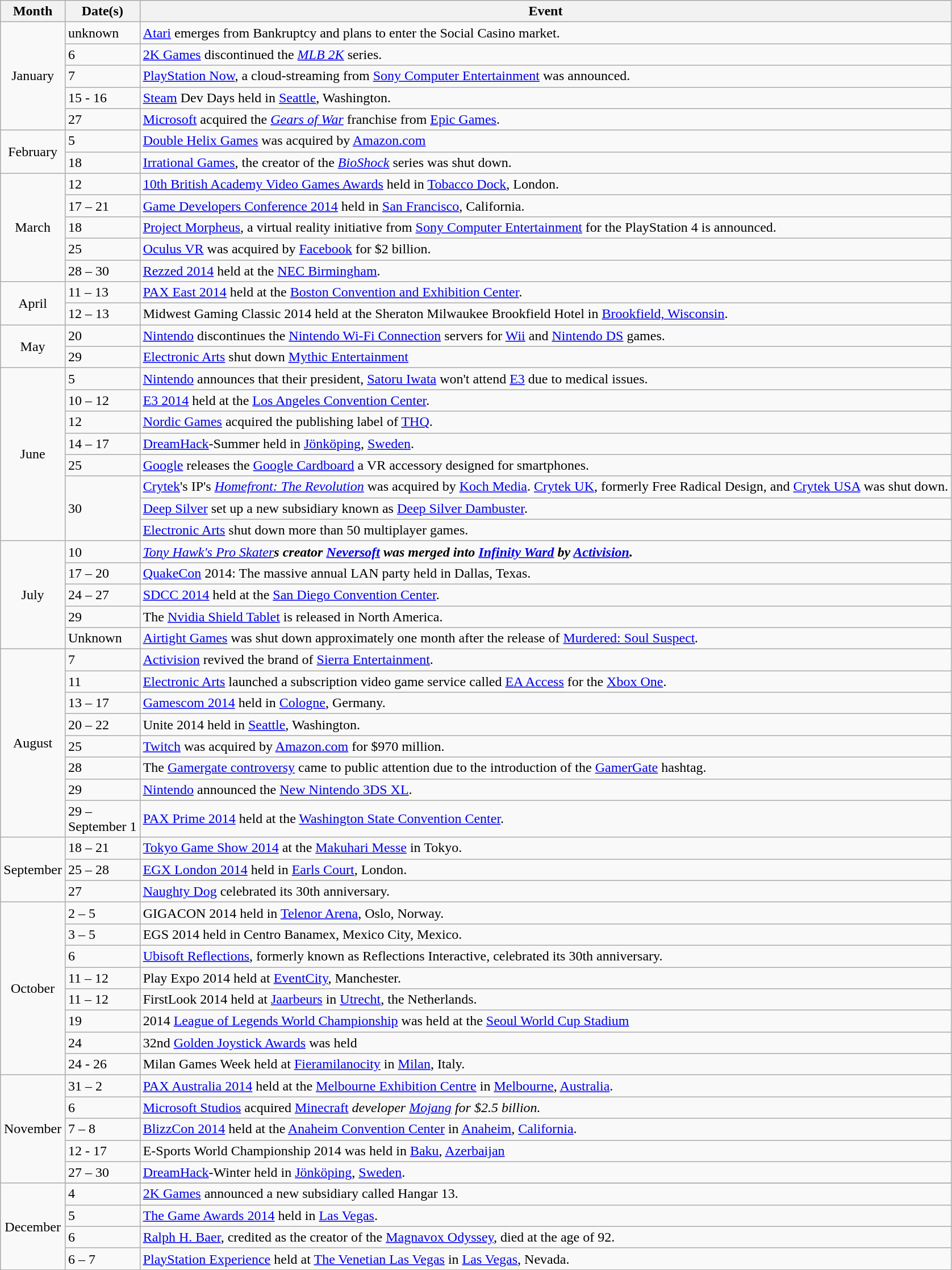<table class="wikitable">
<tr>
<th>Month</th>
<th>Date(s)</th>
<th>Event</th>
</tr>
<tr>
<td rowspan="5" style="text-align:center">January</td>
<td>unknown</td>
<td style="text-align:left;"><a href='#'>Atari</a> emerges from Bankruptcy and plans to enter the Social Casino market.</td>
</tr>
<tr>
<td>6</td>
<td style="text-align:left;"><a href='#'>2K Games</a> discontinued the <em><a href='#'>MLB 2K</a></em> series.</td>
</tr>
<tr>
<td>7</td>
<td style="text-align:left;"><a href='#'>PlayStation Now</a>, a cloud-streaming from <a href='#'>Sony Computer Entertainment</a> was announced.</td>
</tr>
<tr>
<td>15 - 16</td>
<td style="text-align:left;"><a href='#'>Steam</a> Dev Days held in <a href='#'>Seattle</a>, Washington.</td>
</tr>
<tr>
<td>27</td>
<td style="text-align:left;"><a href='#'>Microsoft</a> acquired the <em><a href='#'>Gears of War</a></em> franchise from <a href='#'>Epic Games</a>.</td>
</tr>
<tr>
<td rowspan="2" style="text-align:center">February</td>
<td>5</td>
<td><a href='#'>Double Helix Games</a> was acquired by <a href='#'>Amazon.com</a></td>
</tr>
<tr>
<td>18</td>
<td style="text-align:left;"><a href='#'>Irrational Games</a>, the creator of the <em><a href='#'>BioShock</a></em> series was shut down.</td>
</tr>
<tr>
<td rowspan="5" style="text-align:center">March</td>
<td>12</td>
<td style="text-align:left;"><a href='#'>10th British Academy Video Games Awards</a> held in <a href='#'>Tobacco Dock</a>, London.</td>
</tr>
<tr>
<td>17 – 21</td>
<td style="text-align:left;"><a href='#'>Game Developers Conference 2014</a> held in <a href='#'>San Francisco</a>, California.</td>
</tr>
<tr>
<td>18</td>
<td><a href='#'>Project Morpheus</a>, a virtual reality initiative from <a href='#'>Sony Computer Entertainment</a> for the PlayStation 4 is announced.</td>
</tr>
<tr>
<td>25</td>
<td style="text-align:left;"><a href='#'>Oculus VR</a> was acquired by <a href='#'>Facebook</a> for $2 billion.</td>
</tr>
<tr>
<td>28 – 30</td>
<td style="text-align:left;"><a href='#'>Rezzed 2014</a> held at the <a href='#'>NEC Birmingham</a>.</td>
</tr>
<tr>
<td rowspan="2" style="text-align:center">April</td>
<td>11 – 13</td>
<td style="text-align:left;"><a href='#'>PAX East 2014</a> held at the <a href='#'>Boston Convention and Exhibition Center</a>.</td>
</tr>
<tr>
<td>12 – 13</td>
<td style="text-align:left;">Midwest Gaming Classic 2014 held at the Sheraton Milwaukee Brookfield Hotel in <a href='#'>Brookfield, Wisconsin</a>.</td>
</tr>
<tr>
<td rowspan="2" style="text-align:center">May</td>
<td>20</td>
<td style="text-align:left;"><a href='#'>Nintendo</a> discontinues the <a href='#'>Nintendo Wi-Fi Connection</a> servers for <a href='#'>Wii</a> and <a href='#'>Nintendo DS</a> games.</td>
</tr>
<tr>
<td>29</td>
<td><a href='#'>Electronic Arts</a> shut down <a href='#'>Mythic Entertainment</a></td>
</tr>
<tr>
<td rowspan="8" style="text-align:center">June</td>
<td>5</td>
<td><a href='#'>Nintendo</a> announces that their president, <a href='#'>Satoru Iwata</a> won't attend <a href='#'>E3</a> due to medical issues.</td>
</tr>
<tr>
<td>10 – 12</td>
<td style="text-align:left;"><a href='#'>E3 2014</a> held at the <a href='#'>Los Angeles Convention Center</a>.</td>
</tr>
<tr>
<td>12</td>
<td style="text-align:left;"><a href='#'>Nordic Games</a> acquired the publishing label of <a href='#'>THQ</a>.</td>
</tr>
<tr>
<td>14 – 17</td>
<td style="text-align:left;"><a href='#'>DreamHack</a>-Summer held in <a href='#'>Jönköping</a>, <a href='#'>Sweden</a>.</td>
</tr>
<tr>
<td>25</td>
<td><a href='#'>Google</a> releases the <a href='#'>Google Cardboard</a> a VR accessory designed for smartphones.</td>
</tr>
<tr>
<td rowspan="3">30</td>
<td><a href='#'>Crytek</a>'s IP's <em><a href='#'>Homefront: The Revolution</a></em> was acquired by <a href='#'>Koch Media</a>. <a href='#'>Crytek UK</a>, formerly Free Radical Design, and <a href='#'>Crytek USA</a> was shut down.</td>
</tr>
<tr>
<td><a href='#'>Deep Silver</a> set up a new subsidiary known as <a href='#'>Deep Silver Dambuster</a>.</td>
</tr>
<tr>
<td><a href='#'>Electronic Arts</a> shut down more than 50 multiplayer games.</td>
</tr>
<tr>
<td rowspan="5" style="text-align:center">July</td>
<td>10</td>
<td><em><a href='#'>Tony Hawk's Pro Skater</a><strong>s creator <a href='#'>Neversoft</a> was merged into <a href='#'>Infinity Ward</a> by <a href='#'>Activision</a>.</td>
</tr>
<tr>
<td>17 – 20</td>
<td style="text-align:left;"><a href='#'>QuakeCon</a> 2014: The massive annual LAN party held in Dallas, Texas.</td>
</tr>
<tr>
<td>24 – 27</td>
<td style="text-align:left;"><a href='#'>SDCC 2014</a> held at the <a href='#'>San Diego Convention Center</a>.</td>
</tr>
<tr>
<td>29</td>
<td>The <a href='#'>Nvidia Shield Tablet</a> is released in North America.</td>
</tr>
<tr>
<td>Unknown</td>
<td style="text-align:left;"><a href='#'>Airtight Games</a> was shut down approximately one month after the release of </em><a href='#'>Murdered: Soul Suspect</a><em>.</td>
</tr>
<tr>
<td rowspan="8" style="text-align:center">August</td>
<td>7</td>
<td style="text-align:left;"><a href='#'>Activision</a> revived the brand of <a href='#'>Sierra Entertainment</a>.</td>
</tr>
<tr>
<td>11</td>
<td style="text-align:left;"><a href='#'>Electronic Arts</a> launched a subscription video game service called <a href='#'>EA Access</a> for the <a href='#'>Xbox One</a>.</td>
</tr>
<tr>
<td>13 – 17</td>
<td style="text-align:left;"><a href='#'>Gamescom 2014</a> held in <a href='#'>Cologne</a>, Germany.</td>
</tr>
<tr>
<td>20 – 22</td>
<td style="text-align:left;">Unite 2014 held in <a href='#'>Seattle</a>, Washington.</td>
</tr>
<tr>
<td>25</td>
<td><a href='#'>Twitch</a> was acquired by <a href='#'>Amazon.com</a> for $970 million.</td>
</tr>
<tr>
<td>28</td>
<td>The <a href='#'>Gamergate controversy</a> came to public attention due to the introduction of the <a href='#'>GamerGate</a> hashtag.</td>
</tr>
<tr>
<td>29</td>
<td style="text-align:left;"><a href='#'>Nintendo</a> announced the <a href='#'>New Nintendo 3DS XL</a>.</td>
</tr>
<tr>
<td>29 – <br>September 1</td>
<td style="text-align:left;"><a href='#'>PAX Prime 2014</a> held at the <a href='#'>Washington State Convention Center</a>.</td>
</tr>
<tr>
<td rowspan="3" style="text-align:center">September</td>
<td>18 – 21</td>
<td style="text-align:left;"><a href='#'>Tokyo Game Show 2014</a> at the <a href='#'>Makuhari Messe</a> in Tokyo.</td>
</tr>
<tr>
<td>25 – 28</td>
<td style="text-align:left;"><a href='#'>EGX London 2014</a> held in <a href='#'>Earls Court</a>, London.</td>
</tr>
<tr>
<td>27</td>
<td><a href='#'>Naughty Dog</a> celebrated its 30th anniversary.</td>
</tr>
<tr>
<td rowspan="8" style="text-align:center">October</td>
<td>2 – 5</td>
<td style="text-align:left;">GIGACON 2014 held in <a href='#'>Telenor Arena</a>, Oslo, Norway.</td>
</tr>
<tr>
<td>3 – 5</td>
<td style="text-align:left;">EGS 2014 held in Centro Banamex, Mexico City, Mexico.</td>
</tr>
<tr>
<td>6</td>
<td><a href='#'>Ubisoft Reflections</a>, formerly known as Reflections Interactive, celebrated its 30th anniversary.</td>
</tr>
<tr>
<td>11 – 12</td>
<td style="text-align:left;">Play Expo 2014 held at <a href='#'>EventCity</a>, Manchester.</td>
</tr>
<tr>
<td>11 – 12</td>
<td style="text-align:left;">FirstLook 2014 held at <a href='#'>Jaarbeurs</a> in <a href='#'>Utrecht</a>, the Netherlands.</td>
</tr>
<tr>
<td>19</td>
<td style="text-align:left;">2014 <a href='#'>League of Legends World Championship</a> was held at the <a href='#'>Seoul World Cup Stadium</a></td>
</tr>
<tr>
<td>24</td>
<td style="text-align:left;">32nd <a href='#'>Golden Joystick Awards</a> was held</td>
</tr>
<tr>
<td>24 - 26</td>
<td style="text-align:left;">Milan Games Week held at <a href='#'>Fieramilanocity</a> in <a href='#'>Milan</a>, Italy.</td>
</tr>
<tr>
<td rowspan="5" style="text-align:center">November</td>
<td>31 – 2</td>
<td style="text-align:left;"><a href='#'>PAX Australia 2014</a> held at the <a href='#'>Melbourne Exhibition Centre</a> in <a href='#'>Melbourne</a>, <a href='#'>Australia</a>.</td>
</tr>
<tr>
<td>6</td>
<td><a href='#'>Microsoft Studios</a> acquired </em><a href='#'>Minecraft</a><em> developer <a href='#'>Mojang</a> for $2.5 billion.</td>
</tr>
<tr>
<td>7 – 8</td>
<td style="text-align:left;"><a href='#'>BlizzCon 2014</a> held at the <a href='#'>Anaheim Convention Center</a> in <a href='#'>Anaheim</a>, <a href='#'>California</a>.</td>
</tr>
<tr>
<td>12 - 17</td>
<td style="text-align:left;">E-Sports World Championship 2014 was held in <a href='#'>Baku</a>, <a href='#'>Azerbaijan</a></td>
</tr>
<tr>
<td>27 – 30</td>
<td style="text-align:left;"><a href='#'>DreamHack</a>-Winter held in <a href='#'>Jönköping</a>, <a href='#'>Sweden</a>.</td>
</tr>
<tr>
<td rowspan="5" style="text-align:center">December</td>
</tr>
<tr>
<td>4</td>
<td><a href='#'>2K Games</a> announced a new subsidiary called Hangar 13.</td>
</tr>
<tr>
<td>5</td>
<td><a href='#'>The Game Awards 2014</a> held in <a href='#'>Las Vegas</a>.</td>
</tr>
<tr>
<td>6</td>
<td><a href='#'>Ralph H. Baer</a>, credited as the creator of the <a href='#'>Magnavox Odyssey</a>, died at the age of 92.</td>
</tr>
<tr>
<td>6 – 7</td>
<td style="text-align:left;"><a href='#'>PlayStation Experience</a> held at <a href='#'>The Venetian Las Vegas</a> in <a href='#'>Las Vegas</a>, Nevada.</td>
</tr>
</table>
